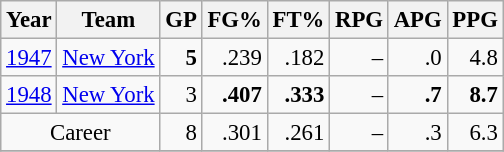<table class="wikitable sortable" style="font-size:95%; text-align:right;">
<tr>
<th>Year</th>
<th>Team</th>
<th>GP</th>
<th>FG%</th>
<th>FT%</th>
<th>RPG</th>
<th>APG</th>
<th>PPG</th>
</tr>
<tr>
<td style="text-align:left;"><a href='#'>1947</a></td>
<td style="text-align:left;"><a href='#'>New York</a></td>
<td><strong>5</strong></td>
<td>.239</td>
<td>.182</td>
<td>–</td>
<td>.0</td>
<td>4.8</td>
</tr>
<tr>
<td style="text-align:left;"><a href='#'>1948</a></td>
<td style="text-align:left;"><a href='#'>New York</a></td>
<td>3</td>
<td><strong>.407</strong></td>
<td><strong>.333</strong></td>
<td>–</td>
<td><strong>.7</strong></td>
<td><strong>8.7</strong></td>
</tr>
<tr>
<td style="text-align:center;" colspan="2">Career</td>
<td>8</td>
<td>.301</td>
<td>.261</td>
<td>–</td>
<td>.3</td>
<td>6.3</td>
</tr>
<tr>
</tr>
</table>
